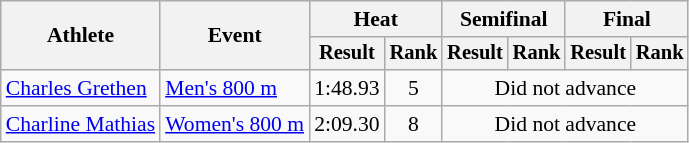<table class="wikitable" style="font-size:90%">
<tr>
<th rowspan="2">Athlete</th>
<th rowspan="2">Event</th>
<th colspan="2">Heat</th>
<th colspan="2">Semifinal</th>
<th colspan="2">Final</th>
</tr>
<tr style="font-size:95%">
<th>Result</th>
<th>Rank</th>
<th>Result</th>
<th>Rank</th>
<th>Result</th>
<th>Rank</th>
</tr>
<tr align=center>
<td align=left><a href='#'>Charles Grethen</a></td>
<td align=left><a href='#'>Men's 800 m</a></td>
<td>1:48.93</td>
<td>5</td>
<td colspan=4>Did not advance</td>
</tr>
<tr align=center>
<td align=left><a href='#'>Charline Mathias</a></td>
<td align=left><a href='#'>Women's 800 m</a></td>
<td>2:09.30</td>
<td>8</td>
<td colspan=4>Did not advance</td>
</tr>
</table>
